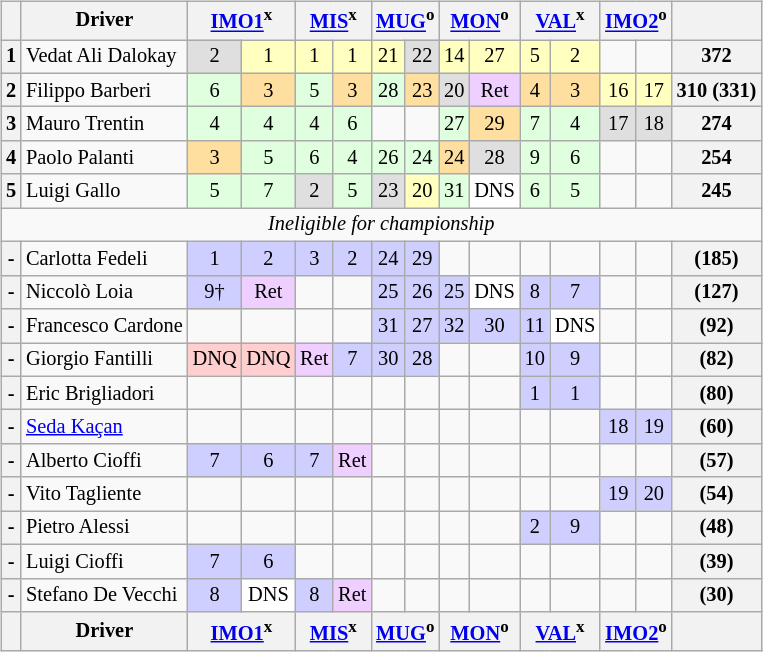<table>
<tr>
<td valign=top><br><table class="wikitable" align="left" style="font-size: 85%; text-align: center;" |>
<tr valign="top">
<th valign=middle></th>
<th valign=middle>Driver</th>
<th colspan="2"><a href='#'>IMO1</a><sup>x</sup></th>
<th colspan="2"><a href='#'>MIS</a><sup>x</sup></th>
<th colspan="2"><a href='#'>MUG</a><sup>o</sup></th>
<th colspan="2"><a href='#'>MON</a><sup>o</sup></th>
<th colspan="2"><a href='#'>VAL</a><sup>x</sup></th>
<th colspan="2"><a href='#'>IMO2</a><sup>o</sup></th>
<th valign="middle">  </th>
</tr>
<tr>
<th>1</th>
<td align="left"> Vedat Ali Dalokay</td>
<td style="background:#dfdfdf;">2</td>
<td style="background:#ffffbf;">1</td>
<td style="background:#ffffbf;">1</td>
<td style="background:#ffffbf;">1</td>
<td style="background:#ffffbf;">21</td>
<td style="background:#dfdfdf;">22</td>
<td style="background:#ffffbf;">14</td>
<td style="background:#ffffbf;">27</td>
<td style="background:#ffffbf;">5</td>
<td style="background:#ffffbf;">2</td>
<td></td>
<td></td>
<th>372</th>
</tr>
<tr>
<th>2</th>
<td align="left"> Filippo Barberi</td>
<td style="background:#dfffdf;">6</td>
<td style="background:#ffdf9f;">3</td>
<td style="background:#dfffdf;">5</td>
<td style="background:#ffdf9f;">3</td>
<td style="background:#dfffdf;">28</td>
<td style="background:#ffdf9f;">23</td>
<td style="background:#dfdfdf;">20</td>
<td style="background:#efcfff;">Ret</td>
<td style="background:#ffdf9f;">4</td>
<td style="background:#ffdf9f;">3</td>
<td style="background:#ffffbf;">16</td>
<td style="background:#ffffbf;">17</td>
<th>310 (331)</th>
</tr>
<tr>
<th>3</th>
<td align="left"> Mauro Trentin</td>
<td style="background:#dfffdf;">4</td>
<td style="background:#dfffdf;">4</td>
<td style="background:#dfffdf;">4</td>
<td style="background:#dfffdf;">6</td>
<td></td>
<td></td>
<td style="background:#dfffdf;">27</td>
<td style="background:#ffdf9f;">29</td>
<td style="background:#dfffdf;">7</td>
<td style="background:#dfffdf;">4</td>
<td style="background:#dfdfdf;">17</td>
<td style="background:#dfdfdf;">18</td>
<th>274</th>
</tr>
<tr>
<th>4</th>
<td align="left"> Paolo Palanti</td>
<td style="background:#ffdf9f;">3</td>
<td style="background:#dfffdf;">5</td>
<td style="background:#dfffdf;">6</td>
<td style="background:#dfffdf;">4</td>
<td style="background:#dfffdf;">26</td>
<td style="background:#dfffdf;">24</td>
<td style="background:#ffdf9f;">24</td>
<td style="background:#dfdfdf;">28</td>
<td style="background:#dfffdf;">9</td>
<td style="background:#dfffdf;">6</td>
<td></td>
<td></td>
<th>254</th>
</tr>
<tr>
<th>5</th>
<td align="left"> Luigi Gallo</td>
<td style="background:#dfffdf;">5</td>
<td style="background:#dfffdf;">7</td>
<td style="background:#dfdfdf;">2</td>
<td style="background:#dfffdf;">5</td>
<td style="background:#dfdfdf;">23</td>
<td style="background:#ffffbf;">20</td>
<td style="background:#dfffdf;">31</td>
<td style="background:#ffffff;">DNS</td>
<td style="background:#dfffdf;">6</td>
<td style="background:#dfffdf;">5</td>
<td></td>
<td></td>
<th>245</th>
</tr>
<tr>
<td colspan=15><em>Ineligible for championship</em></td>
</tr>
<tr>
<th>-</th>
<td align="left"> Carlotta Fedeli</td>
<td style="background:#cfcfff;">1</td>
<td style="background:#cfcfff;">2</td>
<td style="background:#cfcfff;">3</td>
<td style="background:#cfcfff;">2</td>
<td style="background:#cfcfff;">24</td>
<td style="background:#cfcfff;">29</td>
<td></td>
<td></td>
<td></td>
<td></td>
<td></td>
<td></td>
<th>(185)</th>
</tr>
<tr>
<th>-</th>
<td align="left"> Niccolò Loia</td>
<td style="background:#cfcfff;">9†</td>
<td style="background:#efcfff;">Ret</td>
<td></td>
<td></td>
<td style="background:#cfcfff;">25</td>
<td style="background:#cfcfff;">26</td>
<td style="background:#cfcfff;">25</td>
<td style="background:#ffffff;">DNS</td>
<td style="background:#cfcfff;">8</td>
<td style="background:#cfcfff;">7</td>
<td></td>
<td></td>
<th>(127)</th>
</tr>
<tr>
<th>-</th>
<td align="left"> Francesco Cardone</td>
<td></td>
<td></td>
<td></td>
<td></td>
<td style="background:#cfcfff;">31</td>
<td style="background:#cfcfff;">27</td>
<td style="background:#cfcfff;">32</td>
<td style="background:#cfcfff;">30</td>
<td style="background:#cfcfff;">11</td>
<td style="background:#ffffff;">DNS</td>
<td></td>
<td></td>
<th>(92)</th>
</tr>
<tr>
<th>-</th>
<td align="left"> Giorgio Fantilli</td>
<td style="background:#ffcfcf;">DNQ</td>
<td style="background:#ffcfcf;">DNQ</td>
<td style="background:#efcfff;">Ret</td>
<td style="background:#cfcfff;">7</td>
<td style="background:#cfcfff;">30</td>
<td style="background:#cfcfff;">28</td>
<td></td>
<td></td>
<td style="background:#cfcfff;">10</td>
<td style="background:#cfcfff;">9</td>
<td></td>
<td></td>
<th>(82)</th>
</tr>
<tr>
<th>-</th>
<td align="left"> Eric Brigliadori</td>
<td></td>
<td></td>
<td></td>
<td></td>
<td></td>
<td></td>
<td></td>
<td></td>
<td style="background:#cfcfff;">1</td>
<td style="background:#cfcfff;">1</td>
<td></td>
<td></td>
<th>(80)</th>
</tr>
<tr>
<th>-</th>
<td align="left"> <a href='#'>Seda Kaçan</a></td>
<td></td>
<td></td>
<td></td>
<td></td>
<td></td>
<td></td>
<td></td>
<td></td>
<td></td>
<td></td>
<td style="background:#cfcfff;">18</td>
<td style="background:#cfcfff;">19</td>
<th>(60)</th>
</tr>
<tr>
<th>-</th>
<td align="left"> Alberto Cioffi</td>
<td style="background:#cfcfff;">7</td>
<td style="background:#cfcfff;">6</td>
<td style="background:#cfcfff;">7</td>
<td style="background:#efcfff;">Ret</td>
<td></td>
<td></td>
<td></td>
<td></td>
<td></td>
<td></td>
<td></td>
<td></td>
<th>(57)</th>
</tr>
<tr>
<th>-</th>
<td align="left"> Vito Tagliente</td>
<td></td>
<td></td>
<td></td>
<td></td>
<td></td>
<td></td>
<td></td>
<td></td>
<td></td>
<td></td>
<td style="background:#cfcfff;">19</td>
<td style="background:#cfcfff;">20</td>
<th>(54)</th>
</tr>
<tr>
<th>-</th>
<td align="left"> Pietro Alessi</td>
<td></td>
<td></td>
<td></td>
<td></td>
<td></td>
<td></td>
<td></td>
<td></td>
<td style="background:#cfcfff;">2</td>
<td style="background:#cfcfff;">9</td>
<td></td>
<td></td>
<th>(48)</th>
</tr>
<tr>
<th>-</th>
<td align="left"> Luigi Cioffi</td>
<td style="background:#cfcfff;">7</td>
<td style="background:#cfcfff;">6</td>
<td></td>
<td></td>
<td></td>
<td></td>
<td></td>
<td></td>
<td></td>
<td></td>
<td></td>
<td></td>
<th>(39)</th>
</tr>
<tr>
<th>-</th>
<td align="left"> Stefano De Vecchi</td>
<td style="background:#cfcfff;">8</td>
<td style="background:#ffffff;">DNS</td>
<td style="background:#cfcfff;">8</td>
<td style="background:#efcfff;">Ret</td>
<td></td>
<td></td>
<td></td>
<td></td>
<td></td>
<td></td>
<td></td>
<td></td>
<th>(30)</th>
</tr>
<tr valign="top">
<th valign=middle></th>
<th valign=middle>Driver</th>
<th colspan="2"><a href='#'>IMO1</a><sup>x</sup></th>
<th colspan="2"><a href='#'>MIS</a><sup>x</sup></th>
<th colspan="2"><a href='#'>MUG</a><sup>o</sup></th>
<th colspan="2"><a href='#'>MON</a><sup>o</sup></th>
<th colspan="2"><a href='#'>VAL</a><sup>x</sup></th>
<th colspan="2"><a href='#'>IMO2</a><sup>o</sup></th>
<th valign="middle">  </th>
</tr>
</table>
</td>
<td valign=top><br></td>
</tr>
</table>
